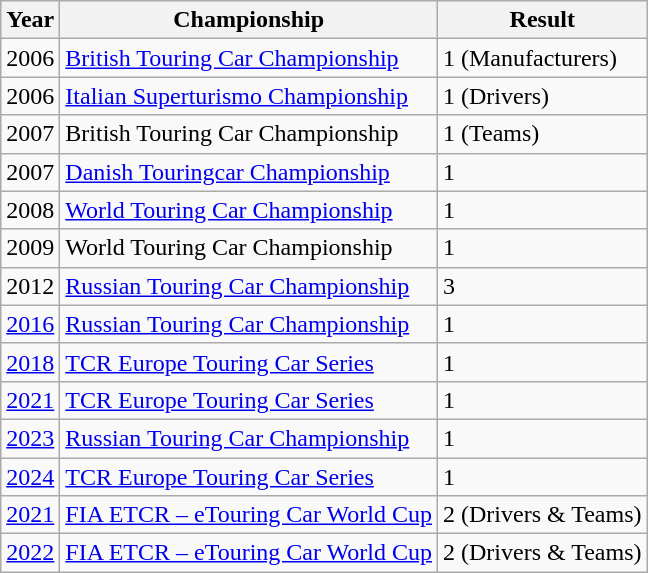<table class="wikitable sortable" border="1">
<tr>
<th>Year</th>
<th>Championship</th>
<th>Result</th>
</tr>
<tr>
<td>2006</td>
<td><a href='#'>British Touring Car Championship</a></td>
<td>1 (Manufacturers)</td>
</tr>
<tr>
<td>2006</td>
<td><a href='#'>Italian Superturismo Championship</a></td>
<td>1 (Drivers)</td>
</tr>
<tr>
<td>2007</td>
<td>British Touring Car Championship</td>
<td>1 (Teams)</td>
</tr>
<tr>
<td>2007</td>
<td><a href='#'>Danish Touringcar Championship</a></td>
<td>1</td>
</tr>
<tr>
<td>2008</td>
<td><a href='#'>World Touring Car Championship</a></td>
<td>1</td>
</tr>
<tr>
<td>2009</td>
<td>World Touring Car Championship</td>
<td>1</td>
</tr>
<tr>
<td>2012</td>
<td><a href='#'>Russian Touring Car Championship</a></td>
<td>3</td>
</tr>
<tr>
<td><a href='#'>2016</a></td>
<td><a href='#'>Russian Touring Car Championship</a></td>
<td>1</td>
</tr>
<tr>
<td><a href='#'>2018</a></td>
<td><a href='#'>TCR Europe Touring Car Series</a></td>
<td>1</td>
</tr>
<tr>
<td><a href='#'>2021</a></td>
<td><a href='#'>TCR Europe Touring Car Series</a></td>
<td>1</td>
</tr>
<tr>
<td><a href='#'>2023</a></td>
<td><a href='#'>Russian Touring Car Championship</a></td>
<td>1</td>
</tr>
<tr>
<td><a href='#'>2024</a></td>
<td><a href='#'>TCR Europe Touring Car Series</a></td>
<td>1</td>
</tr>
<tr>
<td data-sort-value=2021><a href='#'>2021</a></td>
<td><a href='#'>FIA ETCR – eTouring Car World Cup</a></td>
<td>2 (Drivers & Teams)</td>
</tr>
<tr>
<td data-sort-value=2022><a href='#'>2022</a></td>
<td><a href='#'>FIA ETCR – eTouring Car World Cup</a></td>
<td>2 (Drivers & Teams)</td>
</tr>
</table>
